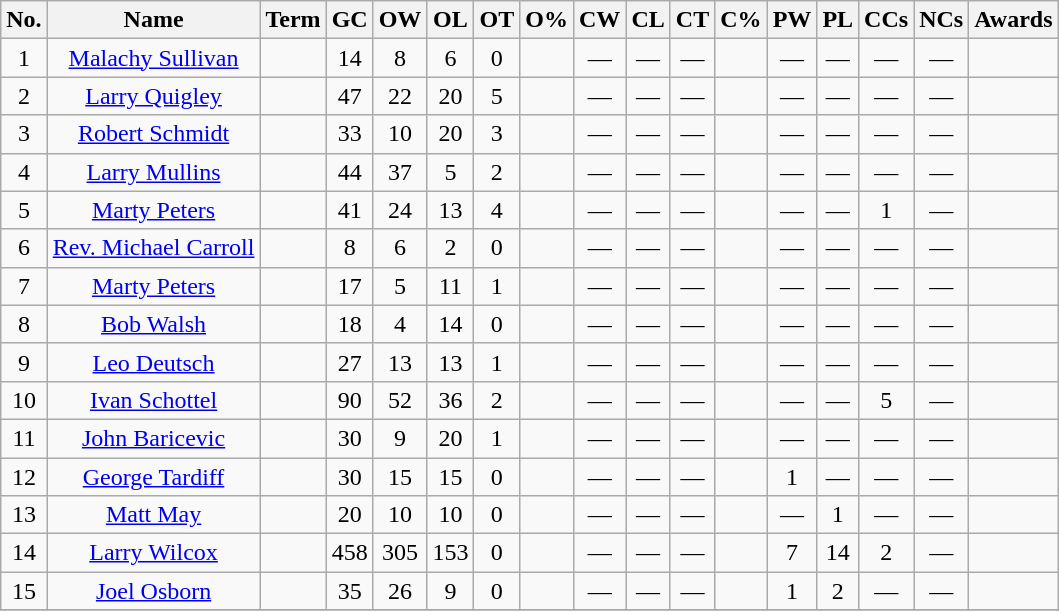<table class="wikitable sortable" style="text-align:center">
<tr>
<th>No.</th>
<th>Name</th>
<th>Term</th>
<th>GC</th>
<th>OW</th>
<th>OL</th>
<th>OT</th>
<th>O%</th>
<th>CW</th>
<th>CL</th>
<th>CT</th>
<th>C%</th>
<th>PW</th>
<th>PL</th>
<th>CCs</th>
<th>NCs</th>
<th class="unsortable">Awards</th>
</tr>
<tr>
<td>1</td>
<td><a href='#'>Malachy Sullivan</a></td>
<td></td>
<td>14</td>
<td>8</td>
<td>6</td>
<td>0</td>
<td></td>
<td>—</td>
<td>—</td>
<td>—</td>
<td></td>
<td>—</td>
<td>—</td>
<td>—</td>
<td>—</td>
<td></td>
</tr>
<tr>
<td>2</td>
<td><a href='#'>Larry Quigley</a></td>
<td></td>
<td>47</td>
<td>22</td>
<td>20</td>
<td>5</td>
<td></td>
<td>—</td>
<td>—</td>
<td>—</td>
<td></td>
<td>—</td>
<td>—</td>
<td>—</td>
<td>—</td>
<td></td>
</tr>
<tr>
<td>3</td>
<td><a href='#'>Robert Schmidt</a></td>
<td></td>
<td>33</td>
<td>10</td>
<td>20</td>
<td>3</td>
<td></td>
<td>—</td>
<td>—</td>
<td>—</td>
<td></td>
<td>—</td>
<td>—</td>
<td>—</td>
<td>—</td>
<td></td>
</tr>
<tr>
<td>4</td>
<td><a href='#'>Larry Mullins</a></td>
<td></td>
<td>44</td>
<td>37</td>
<td>5</td>
<td>2</td>
<td></td>
<td>—</td>
<td>—</td>
<td>—</td>
<td></td>
<td>—</td>
<td>—</td>
<td>—</td>
<td>—</td>
<td></td>
</tr>
<tr>
<td>5</td>
<td><a href='#'>Marty Peters</a></td>
<td></td>
<td>41</td>
<td>24</td>
<td>13</td>
<td>4</td>
<td></td>
<td>—</td>
<td>—</td>
<td>—</td>
<td></td>
<td>—</td>
<td>—</td>
<td>1</td>
<td>—</td>
<td></td>
</tr>
<tr>
<td>6</td>
<td><a href='#'>Rev. Michael Carroll</a></td>
<td></td>
<td>8</td>
<td>6</td>
<td>2</td>
<td>0</td>
<td></td>
<td>—</td>
<td>—</td>
<td>—</td>
<td></td>
<td>—</td>
<td>—</td>
<td>—</td>
<td>—</td>
<td></td>
</tr>
<tr>
<td>7</td>
<td><a href='#'>Marty Peters</a></td>
<td></td>
<td>17</td>
<td>5</td>
<td>11</td>
<td>1</td>
<td></td>
<td>—</td>
<td>—</td>
<td>—</td>
<td></td>
<td>—</td>
<td>—</td>
<td>—</td>
<td>—</td>
<td></td>
</tr>
<tr>
<td>8</td>
<td><a href='#'>Bob Walsh</a></td>
<td></td>
<td>18</td>
<td>4</td>
<td>14</td>
<td>0</td>
<td></td>
<td>—</td>
<td>—</td>
<td>—</td>
<td></td>
<td>—</td>
<td>—</td>
<td>—</td>
<td>—</td>
<td></td>
</tr>
<tr>
<td>9</td>
<td><a href='#'>Leo Deutsch</a></td>
<td></td>
<td>27</td>
<td>13</td>
<td>13</td>
<td>1</td>
<td></td>
<td>—</td>
<td>—</td>
<td>—</td>
<td></td>
<td>—</td>
<td>—</td>
<td>—</td>
<td>—</td>
<td></td>
</tr>
<tr>
<td>10</td>
<td><a href='#'>Ivan Schottel</a></td>
<td></td>
<td>90</td>
<td>52</td>
<td>36</td>
<td>2</td>
<td></td>
<td>—</td>
<td>—</td>
<td>—</td>
<td></td>
<td>—</td>
<td>—</td>
<td>5</td>
<td>—</td>
<td></td>
</tr>
<tr>
<td>11</td>
<td><a href='#'>John Baricevic</a></td>
<td></td>
<td>30</td>
<td>9</td>
<td>20</td>
<td>1</td>
<td></td>
<td>—</td>
<td>—</td>
<td>—</td>
<td></td>
<td>—</td>
<td>—</td>
<td>—</td>
<td>—</td>
<td></td>
</tr>
<tr>
<td>12</td>
<td><a href='#'>George Tardiff</a></td>
<td></td>
<td>30</td>
<td>15</td>
<td>15</td>
<td>0</td>
<td></td>
<td>—</td>
<td>—</td>
<td>—</td>
<td></td>
<td>1</td>
<td>—</td>
<td>—</td>
<td>—</td>
<td></td>
</tr>
<tr>
<td>13</td>
<td><a href='#'>Matt May</a></td>
<td></td>
<td>20</td>
<td>10</td>
<td>10</td>
<td>0</td>
<td></td>
<td>—</td>
<td>—</td>
<td>—</td>
<td></td>
<td>—</td>
<td>1</td>
<td>—</td>
<td>—</td>
<td></td>
</tr>
<tr>
<td>14</td>
<td><a href='#'>Larry Wilcox</a></td>
<td></td>
<td>458</td>
<td>305</td>
<td>153</td>
<td>0</td>
<td></td>
<td>—</td>
<td>—</td>
<td>—</td>
<td></td>
<td>7</td>
<td>14</td>
<td>2</td>
<td>—</td>
<td></td>
</tr>
<tr>
<td>15</td>
<td><a href='#'>Joel Osborn</a></td>
<td></td>
<td>35</td>
<td>26</td>
<td>9</td>
<td>0</td>
<td></td>
<td>—</td>
<td>—</td>
<td>—</td>
<td></td>
<td>1</td>
<td>2</td>
<td>—</td>
<td>—</td>
<td></td>
</tr>
<tr>
</tr>
</table>
